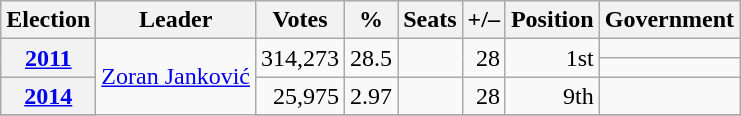<table class="wikitable" style="text-align: right;">
<tr>
<th>Election</th>
<th>Leader</th>
<th>Votes</th>
<th>%</th>
<th>Seats</th>
<th>+/–</th>
<th>Position</th>
<th>Government</th>
</tr>
<tr>
<th rowspan="2"><a href='#'>2011</a></th>
<td rowspan="4"><a href='#'>Zoran Janković</a></td>
<td rowspan="2">314,273</td>
<td rowspan="2">28.5</td>
<td rowspan="2"></td>
<td rowspan="2"> 28</td>
<td rowspan="2">1st</td>
<td></td>
</tr>
<tr>
<td></td>
</tr>
<tr>
<th><a href='#'>2014</a></th>
<td>25,975</td>
<td>2.97</td>
<td></td>
<td> 28</td>
<td> 9th</td>
<td></td>
</tr>
<tr>
</tr>
</table>
